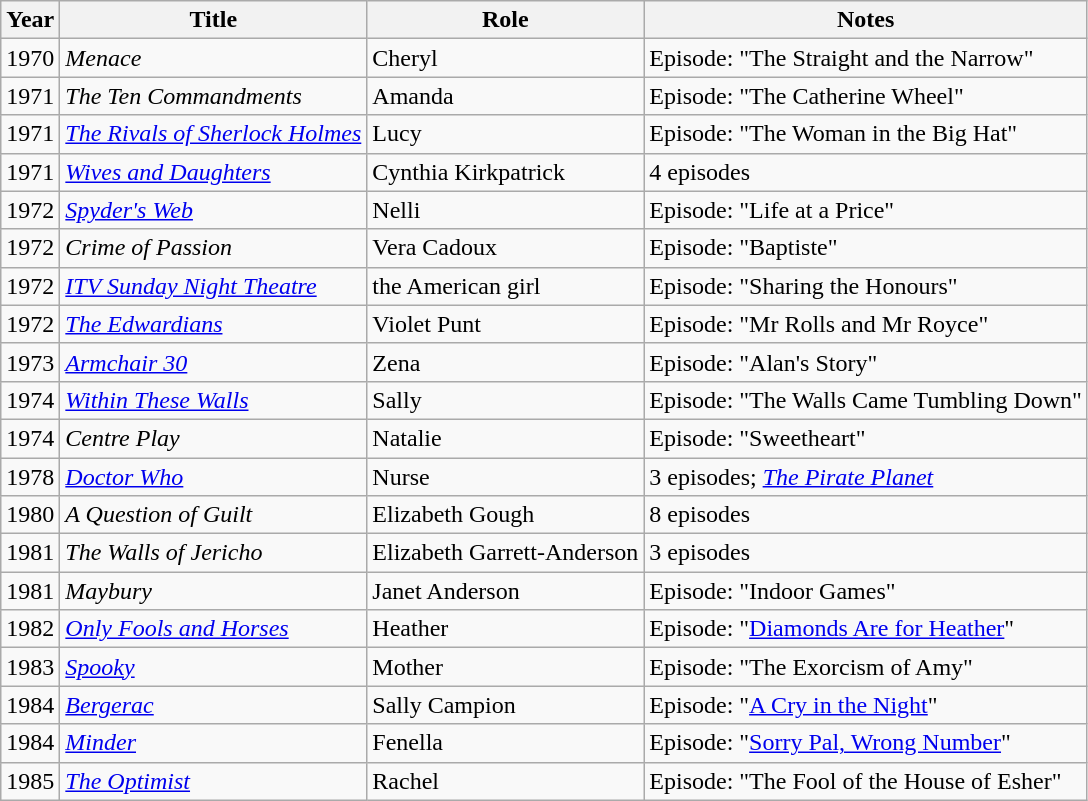<table class="wikitable sortable">
<tr>
<th>Year</th>
<th>Title</th>
<th>Role</th>
<th class="unsortable">Notes</th>
</tr>
<tr>
<td>1970</td>
<td><em>Menace</em></td>
<td>Cheryl</td>
<td>Episode: "The Straight and the Narrow"</td>
</tr>
<tr>
<td>1971</td>
<td><em>The Ten Commandments</em></td>
<td>Amanda</td>
<td>Episode: "The Catherine Wheel"</td>
</tr>
<tr>
<td>1971</td>
<td><em><a href='#'>The Rivals of Sherlock Holmes</a></em></td>
<td>Lucy</td>
<td>Episode: "The Woman in the Big Hat"</td>
</tr>
<tr>
<td>1971</td>
<td><em><a href='#'>Wives and Daughters</a></em></td>
<td>Cynthia Kirkpatrick</td>
<td>4 episodes</td>
</tr>
<tr>
<td>1972</td>
<td><em><a href='#'>Spyder's Web</a></em></td>
<td>Nelli</td>
<td>Episode: "Life at a Price"</td>
</tr>
<tr>
<td>1972</td>
<td><em>Crime of Passion</em></td>
<td>Vera Cadoux</td>
<td>Episode: "Baptiste"</td>
</tr>
<tr>
<td>1972</td>
<td><em><a href='#'>ITV Sunday Night Theatre</a></em></td>
<td>the American girl</td>
<td>Episode: "Sharing the Honours"</td>
</tr>
<tr>
<td>1972</td>
<td><em><a href='#'>The Edwardians</a></em></td>
<td>Violet Punt</td>
<td>Episode: "Mr Rolls and Mr Royce"</td>
</tr>
<tr>
<td>1973</td>
<td><em><a href='#'>Armchair 30</a></em></td>
<td>Zena</td>
<td>Episode: "Alan's Story"</td>
</tr>
<tr>
<td>1974</td>
<td><em><a href='#'>Within These Walls</a></em></td>
<td>Sally</td>
<td>Episode: "The Walls Came Tumbling Down"</td>
</tr>
<tr>
<td>1974</td>
<td><em>Centre Play</em></td>
<td>Natalie</td>
<td>Episode: "Sweetheart"</td>
</tr>
<tr>
<td>1978</td>
<td><em><a href='#'>Doctor Who</a></em></td>
<td>Nurse</td>
<td>3 episodes; <em><a href='#'>The Pirate Planet</a></em></td>
</tr>
<tr>
<td>1980</td>
<td><em>A Question of Guilt</em></td>
<td>Elizabeth Gough</td>
<td>8 episodes</td>
</tr>
<tr>
<td>1981</td>
<td><em>The Walls of Jericho</em></td>
<td>Elizabeth Garrett-Anderson</td>
<td>3 episodes</td>
</tr>
<tr>
<td>1981</td>
<td><em>Maybury</em></td>
<td>Janet Anderson</td>
<td>Episode: "Indoor Games"</td>
</tr>
<tr>
<td>1982</td>
<td><em><a href='#'>Only Fools and Horses</a></em></td>
<td>Heather</td>
<td>Episode: "<a href='#'>Diamonds Are for Heather</a>"</td>
</tr>
<tr>
<td>1983</td>
<td><em><a href='#'>Spooky</a></em></td>
<td>Mother</td>
<td>Episode: "The Exorcism of Amy"</td>
</tr>
<tr>
<td>1984</td>
<td><em><a href='#'>Bergerac</a></em></td>
<td>Sally Campion</td>
<td>Episode: "<a href='#'>A Cry in the Night</a>"</td>
</tr>
<tr>
<td>1984</td>
<td><em><a href='#'>Minder</a></em></td>
<td>Fenella</td>
<td>Episode: "<a href='#'>Sorry Pal, Wrong Number</a>"</td>
</tr>
<tr>
<td>1985</td>
<td><em><a href='#'>The Optimist</a></em></td>
<td>Rachel</td>
<td>Episode: "The Fool of the House of Esher"</td>
</tr>
</table>
